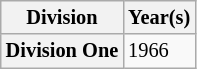<table class="wikitable" style="font-size:85%">
<tr>
<th scope="col">Division</th>
<th scope="col">Year(s)</th>
</tr>
<tr>
<th scope="row">Division One</th>
<td>1966</td>
</tr>
</table>
